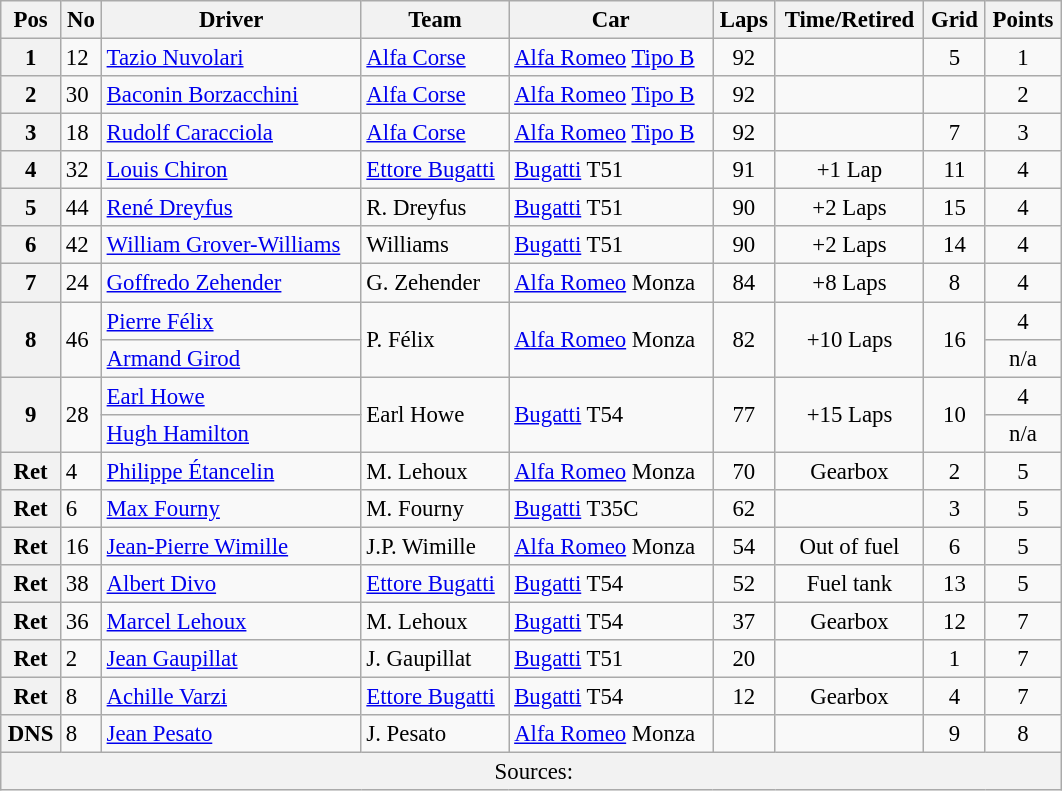<table class="wikitable" style="width:56%;font-size: 95%;">
<tr>
<th>Pos</th>
<th>No</th>
<th>Driver</th>
<th>Team</th>
<th>Car</th>
<th>Laps</th>
<th>Time/Retired</th>
<th>Grid</th>
<th>Points</th>
</tr>
<tr>
<th>1</th>
<td>12</td>
<td> <a href='#'>Tazio Nuvolari</a></td>
<td><a href='#'>Alfa Corse</a></td>
<td><a href='#'>Alfa Romeo</a> <a href='#'>Tipo B</a></td>
<td align=center>92</td>
<td></td>
<td align=center>5</td>
<td align=center>1</td>
</tr>
<tr>
<th>2</th>
<td>30</td>
<td> <a href='#'>Baconin Borzacchini</a></td>
<td><a href='#'>Alfa Corse</a></td>
<td><a href='#'>Alfa Romeo</a> <a href='#'>Tipo B</a></td>
<td align=center>92</td>
<td></td>
<td align=center></td>
<td align=center>2</td>
</tr>
<tr>
<th>3</th>
<td>18</td>
<td> <a href='#'>Rudolf Caracciola</a></td>
<td><a href='#'>Alfa Corse</a></td>
<td><a href='#'>Alfa Romeo</a> <a href='#'>Tipo B</a></td>
<td align=center>92</td>
<td></td>
<td align=center>7</td>
<td align=center>3</td>
</tr>
<tr>
<th>4</th>
<td>32</td>
<td> <a href='#'>Louis Chiron</a></td>
<td><a href='#'>Ettore Bugatti</a></td>
<td><a href='#'>Bugatti</a> T51</td>
<td align=center>91</td>
<td align=center>+1 Lap</td>
<td align=center>11</td>
<td align=center>4</td>
</tr>
<tr>
<th>5</th>
<td>44</td>
<td> <a href='#'>René Dreyfus</a></td>
<td>R. Dreyfus</td>
<td><a href='#'>Bugatti</a> T51</td>
<td align=center>90</td>
<td align=center>+2 Laps</td>
<td align=center>15</td>
<td align=center>4</td>
</tr>
<tr>
<th>6</th>
<td>42</td>
<td> <a href='#'>William Grover-Williams</a></td>
<td>Williams</td>
<td><a href='#'>Bugatti</a> T51</td>
<td align=center>90</td>
<td align=center>+2 Laps</td>
<td align=center>14</td>
<td align=center>4</td>
</tr>
<tr>
<th>7</th>
<td>24</td>
<td> <a href='#'>Goffredo Zehender</a></td>
<td>G. Zehender</td>
<td><a href='#'>Alfa Romeo</a> Monza</td>
<td align=center>84</td>
<td align=center>+8 Laps</td>
<td align=center>8</td>
<td align=center>4</td>
</tr>
<tr>
<th rowspan=2>8</th>
<td rowspan=2>46</td>
<td> <a href='#'>Pierre Félix</a></td>
<td rowspan=2>P. Félix</td>
<td rowspan=2><a href='#'>Alfa Romeo</a> Monza</td>
<td rowspan=2 align="center">82</td>
<td rowspan=2 align="center">+10 Laps</td>
<td rowspan=2 align="center">16</td>
<td align=center>4</td>
</tr>
<tr>
<td> <a href='#'>Armand Girod</a></td>
<td align=center>n/a</td>
</tr>
<tr>
<th rowspan=2>9</th>
<td rowspan=2>28</td>
<td> <a href='#'>Earl Howe</a></td>
<td rowspan=2>Earl Howe</td>
<td rowspan=2><a href='#'>Bugatti</a> T54</td>
<td rowspan=2 align="center">77</td>
<td rowspan=2 align="center">+15 Laps</td>
<td rowspan=2 align="center">10</td>
<td align=center>4</td>
</tr>
<tr>
<td> <a href='#'>Hugh Hamilton</a></td>
<td align=center>n/a</td>
</tr>
<tr>
<th>Ret</th>
<td>4</td>
<td> <a href='#'>Philippe Étancelin</a></td>
<td>M. Lehoux</td>
<td><a href='#'>Alfa Romeo</a> Monza</td>
<td align="center" align="center">70</td>
<td align=center>Gearbox</td>
<td align=center>2</td>
<td align=center>5</td>
</tr>
<tr>
<th>Ret</th>
<td>6</td>
<td> <a href='#'>Max Fourny</a></td>
<td>M. Fourny</td>
<td><a href='#'>Bugatti</a> T35C</td>
<td align=center>62</td>
<td></td>
<td align=center>3</td>
<td align=center>5</td>
</tr>
<tr>
<th>Ret</th>
<td>16</td>
<td> <a href='#'>Jean-Pierre Wimille</a></td>
<td>J.P. Wimille</td>
<td><a href='#'>Alfa Romeo</a> Monza</td>
<td align=center>54</td>
<td align=center>Out of fuel</td>
<td align=center>6</td>
<td align=center>5</td>
</tr>
<tr>
<th>Ret</th>
<td>38</td>
<td> <a href='#'>Albert Divo</a></td>
<td><a href='#'>Ettore Bugatti</a></td>
<td><a href='#'>Bugatti</a> T54</td>
<td align=center>52</td>
<td align=center>Fuel tank</td>
<td align=center>13</td>
<td align=center>5</td>
</tr>
<tr>
<th>Ret</th>
<td>36</td>
<td> <a href='#'>Marcel Lehoux</a></td>
<td>M. Lehoux</td>
<td><a href='#'>Bugatti</a> T54</td>
<td align=center>37</td>
<td align=center>Gearbox</td>
<td align=center>12</td>
<td align=center>7</td>
</tr>
<tr>
<th>Ret</th>
<td>2</td>
<td> <a href='#'>Jean Gaupillat</a></td>
<td>J. Gaupillat</td>
<td><a href='#'>Bugatti</a> T51</td>
<td align=center>20</td>
<td></td>
<td align=center>1</td>
<td align=center>7</td>
</tr>
<tr>
<th>Ret</th>
<td>8</td>
<td> <a href='#'>Achille Varzi</a></td>
<td><a href='#'>Ettore Bugatti</a></td>
<td><a href='#'>Bugatti</a> T54</td>
<td align=center>12</td>
<td align=center>Gearbox</td>
<td align=center>4</td>
<td align=center>7</td>
</tr>
<tr>
<th>DNS</th>
<td>8</td>
<td> <a href='#'>Jean Pesato</a></td>
<td>J. Pesato</td>
<td><a href='#'>Alfa Romeo</a> Monza</td>
<td></td>
<td></td>
<td align=center>9</td>
<td align=center>8</td>
</tr>
<tr>
<td style="background:#F2F2F2;padding-left: 7px" colspan=9 align="center">Sources:</td>
</tr>
</table>
